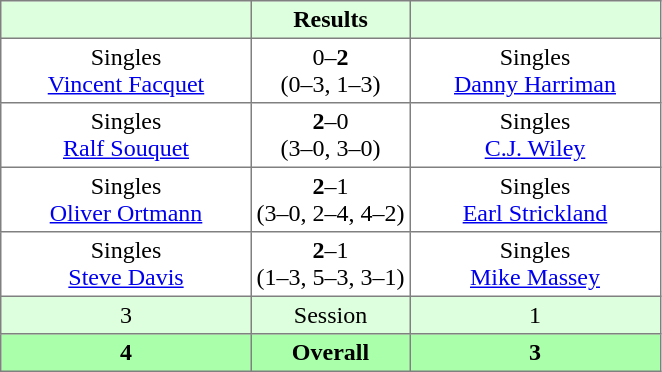<table border="1" cellpadding="3" style="border-collapse: collapse;">
<tr bgcolor="#ddffdd">
<th width="160"></th>
<th>Results</th>
<th width="160"></th>
</tr>
<tr>
<td align="center">Singles<br><a href='#'>Vincent Facquet</a></td>
<td align="center">0–<strong>2</strong><br>(0–3, 1–3)</td>
<td align="center">Singles<br><a href='#'>Danny Harriman</a></td>
</tr>
<tr>
<td align="center">Singles<br><a href='#'>Ralf Souquet</a></td>
<td align="center"><strong>2</strong>–0<br>(3–0, 3–0)</td>
<td align="center">Singles<br><a href='#'>C.J. Wiley</a></td>
</tr>
<tr>
<td align="center">Singles<br><a href='#'>Oliver Ortmann</a></td>
<td align="center"><strong>2</strong>–1<br>(3–0, 2–4, 4–2)</td>
<td align="center">Singles<br><a href='#'>Earl Strickland</a></td>
</tr>
<tr>
<td align="center">Singles<br><a href='#'>Steve Davis</a></td>
<td align="center"><strong>2</strong>–1<br>(1–3, 5–3, 3–1)</td>
<td align="center">Singles<br><a href='#'>Mike Massey</a></td>
</tr>
<tr bgcolor="#ddffdd">
<td align="center">3</td>
<td align="center">Session</td>
<td align="center">1</td>
</tr>
<tr bgcolor="#aaffaa">
<th align="center">4</th>
<th align="center">Overall</th>
<th align="center">3</th>
</tr>
</table>
